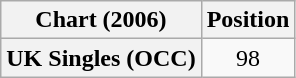<table class="wikitable plainrowheaders" style="text-align:center">
<tr>
<th>Chart (2006)</th>
<th>Position</th>
</tr>
<tr>
<th scope="row">UK Singles (OCC)</th>
<td>98</td>
</tr>
</table>
